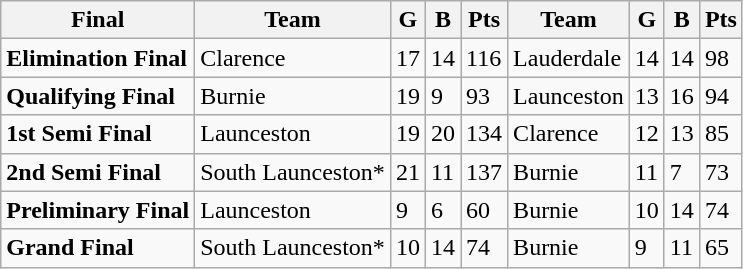<table class="wikitable">
<tr>
<th>Final</th>
<th>Team</th>
<th>G</th>
<th>B</th>
<th>Pts</th>
<th>Team</th>
<th>G</th>
<th>B</th>
<th>Pts</th>
</tr>
<tr>
<td><strong>Elimination Final</strong></td>
<td>Clarence</td>
<td>17</td>
<td>14</td>
<td>116</td>
<td>Lauderdale</td>
<td>14</td>
<td>14</td>
<td>98</td>
</tr>
<tr>
<td><strong>Qualifying Final</strong></td>
<td>Burnie</td>
<td>19</td>
<td>9</td>
<td>93</td>
<td>Launceston</td>
<td>13</td>
<td>16</td>
<td>94</td>
</tr>
<tr>
<td><strong>1st Semi Final</strong></td>
<td>Launceston</td>
<td>19</td>
<td>20</td>
<td>134</td>
<td>Clarence</td>
<td>12</td>
<td>13</td>
<td>85</td>
</tr>
<tr>
<td><strong>2nd Semi Final</strong></td>
<td>South Launceston*</td>
<td>21</td>
<td>11</td>
<td>137</td>
<td>Burnie</td>
<td>11</td>
<td>7</td>
<td>73</td>
</tr>
<tr>
<td><strong>Preliminary Final</strong></td>
<td>Launceston</td>
<td>9</td>
<td>6</td>
<td>60</td>
<td>Burnie</td>
<td>10</td>
<td>14</td>
<td>74</td>
</tr>
<tr>
<td><strong>Grand Final</strong></td>
<td>South Launceston*</td>
<td>10</td>
<td>14</td>
<td>74</td>
<td>Burnie</td>
<td>9</td>
<td>11</td>
<td>65</td>
</tr>
</table>
